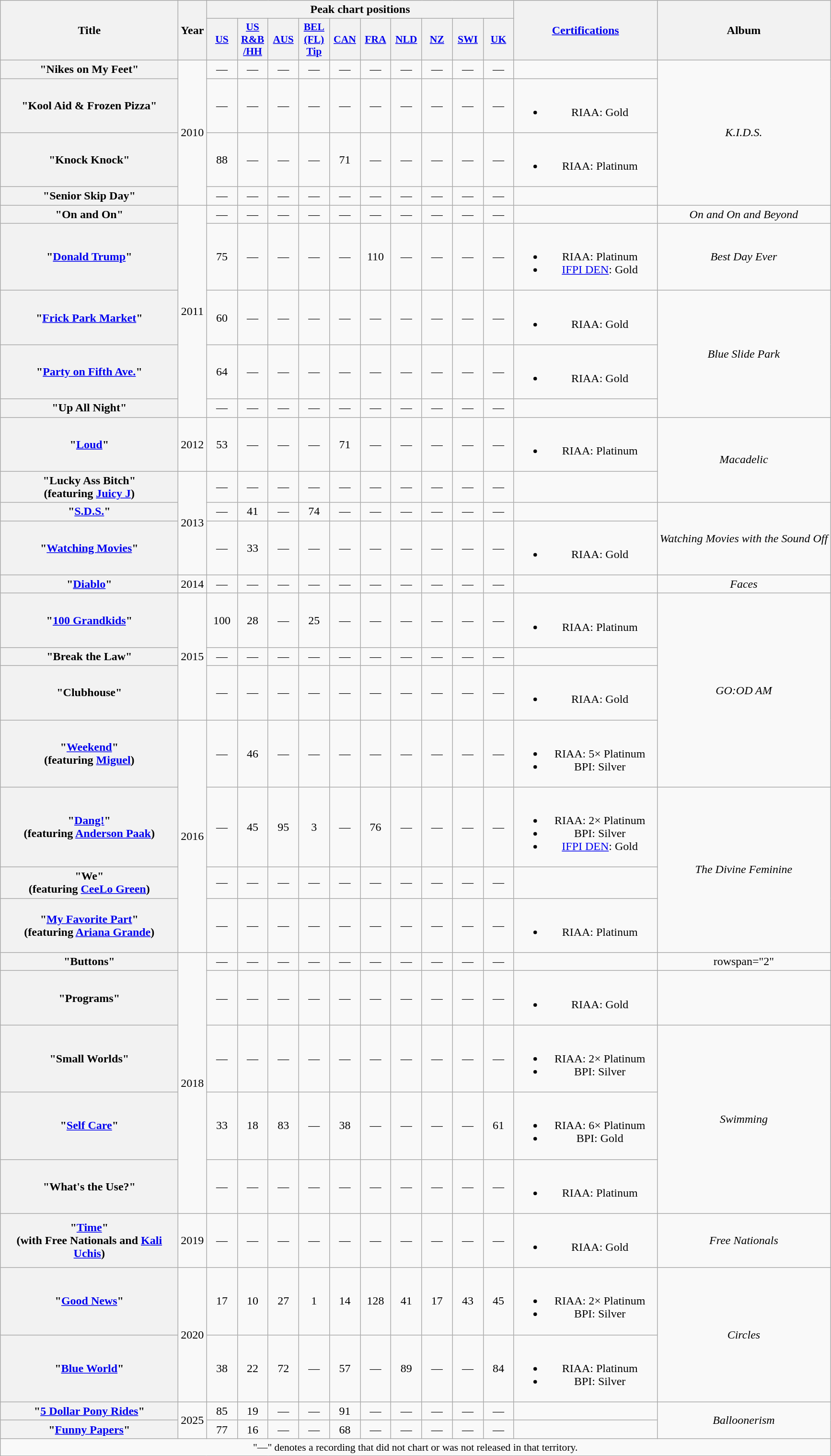<table class="wikitable plainrowheaders" style="text-align:center;">
<tr>
<th scope="col" rowspan="2" style="width:15em;">Title</th>
<th scope="col" rowspan="2" style="width:1em;">Year</th>
<th scope="col" colspan="10">Peak chart positions</th>
<th scope="col" rowspan="2" style="width:12em;"><a href='#'>Certifications</a></th>
<th scope="col" rowspan="2">Album</th>
</tr>
<tr>
<th scope="col" style="width:2.5em;font-size:90%;"><a href='#'>US</a><br></th>
<th scope="col" style="width:2.5em;font-size:90%;"><a href='#'>US<br>R&B<br>/HH</a><br></th>
<th scope="col" style="width:2.5em;font-size:90%;"><a href='#'>AUS</a><br></th>
<th scope="col" style="width:2.5em;font-size:90%;"><a href='#'>BEL<br>(FL)<br>Tip</a><br></th>
<th scope="col" style="width:2.5em;font-size:90%;"><a href='#'>CAN</a><br></th>
<th scope="col" style="width:2.5em;font-size:90%;"><a href='#'>FRA</a><br></th>
<th scope="col" style="width:2.5em;font-size:90%;"><a href='#'>NLD</a><br></th>
<th scope="col" style="width:2.5em;font-size:90%;"><a href='#'>NZ</a><br></th>
<th scope="col" style="width:2.5em;font-size:90%;"><a href='#'>SWI</a><br></th>
<th scope="col" style="width:2.5em;font-size:90%;"><a href='#'>UK</a><br></th>
</tr>
<tr>
<th scope="row">"Nikes on My Feet"</th>
<td rowspan="4">2010</td>
<td>—</td>
<td>—</td>
<td>—</td>
<td>—</td>
<td>—</td>
<td>—</td>
<td>—</td>
<td>—</td>
<td>—</td>
<td>—</td>
<td></td>
<td rowspan="4"><em>K.I.D.S.</em></td>
</tr>
<tr>
<th scope="row">"Kool Aid & Frozen Pizza"</th>
<td>—</td>
<td>—</td>
<td>—</td>
<td>—</td>
<td>—</td>
<td>—</td>
<td>—</td>
<td>—</td>
<td>—</td>
<td>—</td>
<td><br><ul><li>RIAA: Gold</li></ul></td>
</tr>
<tr>
<th scope="row">"Knock Knock"</th>
<td>88</td>
<td>—</td>
<td>—</td>
<td>—</td>
<td>71</td>
<td>—</td>
<td>—</td>
<td>—</td>
<td>—</td>
<td>—</td>
<td><br><ul><li>RIAA: Platinum</li></ul></td>
</tr>
<tr>
<th scope="row">"Senior Skip Day"</th>
<td>—</td>
<td>—</td>
<td>—</td>
<td>—</td>
<td>—</td>
<td>—</td>
<td>—</td>
<td>—</td>
<td>—</td>
<td>—</td>
<td></td>
</tr>
<tr>
<th scope="row">"On and On"</th>
<td rowspan="5">2011</td>
<td>—</td>
<td>—</td>
<td>—</td>
<td>—</td>
<td>—</td>
<td>—</td>
<td>—</td>
<td>—</td>
<td>—</td>
<td>—</td>
<td></td>
<td><em>On and On and Beyond</em></td>
</tr>
<tr>
<th scope="row">"<a href='#'>Donald Trump</a>"</th>
<td>75</td>
<td>—</td>
<td>—</td>
<td>—</td>
<td>—</td>
<td>110</td>
<td>—</td>
<td>—</td>
<td>—</td>
<td>—</td>
<td><br><ul><li>RIAA: Platinum</li><li><a href='#'>IFPI DEN</a>: Gold</li></ul></td>
<td><em>Best Day Ever</em></td>
</tr>
<tr>
<th scope="row">"<a href='#'>Frick Park Market</a>"</th>
<td>60</td>
<td>—</td>
<td>—</td>
<td>—</td>
<td>—</td>
<td>—</td>
<td>—</td>
<td>—</td>
<td>—</td>
<td>—</td>
<td><br><ul><li>RIAA: Gold</li></ul></td>
<td rowspan="3"><em>Blue Slide Park</em></td>
</tr>
<tr>
<th scope="row">"<a href='#'>Party on Fifth Ave.</a>"</th>
<td>64</td>
<td>—</td>
<td>—</td>
<td>—</td>
<td>—</td>
<td>—</td>
<td>—</td>
<td>—</td>
<td>—</td>
<td>—</td>
<td><br><ul><li>RIAA: Gold</li></ul></td>
</tr>
<tr>
<th scope="row">"Up All Night"</th>
<td>—</td>
<td>—</td>
<td>—</td>
<td>—</td>
<td>—</td>
<td>—</td>
<td>—</td>
<td>—</td>
<td>—</td>
<td>—</td>
<td></td>
</tr>
<tr>
<th scope="row">"<a href='#'>Loud</a>"</th>
<td>2012</td>
<td>53</td>
<td>—</td>
<td>—</td>
<td>—</td>
<td>71</td>
<td>—</td>
<td>—</td>
<td>—</td>
<td>—</td>
<td>—</td>
<td><br><ul><li>RIAA: Platinum</li></ul></td>
<td rowspan="2"><em>Macadelic</em></td>
</tr>
<tr>
<th scope="row">"Lucky Ass Bitch"<br><span>(featuring <a href='#'>Juicy J</a>)</span></th>
<td rowspan="3">2013</td>
<td>—</td>
<td>—</td>
<td>—</td>
<td>—</td>
<td>—</td>
<td>—</td>
<td>—</td>
<td>—</td>
<td>—</td>
<td>—</td>
<td></td>
</tr>
<tr>
<th scope="row">"<a href='#'>S.D.S.</a>"</th>
<td>—</td>
<td>41</td>
<td>—</td>
<td>74</td>
<td>—</td>
<td>—</td>
<td>—</td>
<td>—</td>
<td>—</td>
<td>—</td>
<td></td>
<td rowspan="2"><em>Watching Movies with the Sound Off</em></td>
</tr>
<tr>
<th scope="row">"<a href='#'>Watching Movies</a>"</th>
<td>—</td>
<td>33</td>
<td>—</td>
<td>—</td>
<td>—</td>
<td>—</td>
<td>—</td>
<td>—</td>
<td>—</td>
<td>—</td>
<td><br><ul><li>RIAA: Gold</li></ul></td>
</tr>
<tr>
<th scope="row">"<a href='#'>Diablo</a>"</th>
<td>2014</td>
<td>—</td>
<td>—</td>
<td>—</td>
<td>—</td>
<td>—</td>
<td>—</td>
<td>—</td>
<td>—</td>
<td>—</td>
<td>—</td>
<td></td>
<td><em>Faces</em></td>
</tr>
<tr>
<th scope="row">"<a href='#'>100 Grandkids</a>"</th>
<td rowspan="3">2015</td>
<td>100</td>
<td>28</td>
<td>—</td>
<td>25</td>
<td>—</td>
<td>—</td>
<td>—</td>
<td>—</td>
<td>—</td>
<td>—</td>
<td><br><ul><li>RIAA: Platinum</li></ul></td>
<td rowspan="4"><em>GO:OD AM</em></td>
</tr>
<tr>
<th scope="row">"Break the Law"</th>
<td>—</td>
<td>—</td>
<td>—</td>
<td>—</td>
<td>—</td>
<td>—</td>
<td>—</td>
<td>—</td>
<td>—</td>
<td>—</td>
<td></td>
</tr>
<tr>
<th scope="row">"Clubhouse"</th>
<td>—</td>
<td>—</td>
<td>—</td>
<td>—</td>
<td>—</td>
<td>—</td>
<td>—</td>
<td>—</td>
<td>—</td>
<td>—</td>
<td><br><ul><li>RIAA: Gold</li></ul></td>
</tr>
<tr>
<th scope="row">"<a href='#'>Weekend</a>"<br><span>(featuring <a href='#'>Miguel</a>)</span></th>
<td rowspan="4">2016</td>
<td>—</td>
<td>46</td>
<td>—</td>
<td>—</td>
<td>—</td>
<td>—</td>
<td>—</td>
<td>—</td>
<td>—</td>
<td>—</td>
<td><br><ul><li>RIAA: 5× Platinum</li><li>BPI: Silver</li></ul></td>
</tr>
<tr>
<th scope="row">"<a href='#'>Dang!</a>"<br><span>(featuring <a href='#'>Anderson Paak</a>)</span></th>
<td>—</td>
<td>45</td>
<td>95</td>
<td>3</td>
<td>—</td>
<td>76</td>
<td>—</td>
<td>—</td>
<td>—</td>
<td>—</td>
<td><br><ul><li>RIAA: 2× Platinum</li><li>BPI: Silver</li><li><a href='#'>IFPI DEN</a>: Gold</li></ul></td>
<td rowspan="3"><em>The Divine Feminine</em></td>
</tr>
<tr>
<th scope="row">"We"<br><span>(featuring <a href='#'>CeeLo Green</a>)</span></th>
<td>—</td>
<td>—</td>
<td>—</td>
<td>—</td>
<td>—</td>
<td>—</td>
<td>—</td>
<td>—</td>
<td>—</td>
<td>—</td>
<td></td>
</tr>
<tr>
<th scope="row">"<a href='#'>My Favorite Part</a>"<br><span>(featuring <a href='#'>Ariana Grande</a>)</span></th>
<td>—</td>
<td>—</td>
<td>—</td>
<td>—</td>
<td>—</td>
<td>—</td>
<td>—</td>
<td>—</td>
<td>—</td>
<td>—</td>
<td><br><ul><li>RIAA: Platinum</li></ul></td>
</tr>
<tr>
<th scope="row">"Buttons"</th>
<td rowspan="5">2018</td>
<td>—</td>
<td>—</td>
<td>—</td>
<td>—</td>
<td>—</td>
<td>—</td>
<td>—</td>
<td>—</td>
<td>—</td>
<td>—</td>
<td></td>
<td>rowspan="2" </td>
</tr>
<tr>
<th scope="row">"Programs"</th>
<td>—</td>
<td>—</td>
<td>—</td>
<td>—</td>
<td>—</td>
<td>—</td>
<td>—</td>
<td>—</td>
<td>—</td>
<td>—</td>
<td><br><ul><li>RIAA: Gold</li></ul></td>
</tr>
<tr>
<th scope="row">"Small Worlds"</th>
<td>—</td>
<td>—</td>
<td>—</td>
<td>—</td>
<td>—</td>
<td>—</td>
<td>—</td>
<td>—</td>
<td>—</td>
<td>—</td>
<td><br><ul><li>RIAA: 2× Platinum</li><li>BPI: Silver</li></ul></td>
<td rowspan="3"><em>Swimming</em></td>
</tr>
<tr>
<th scope="row">"<a href='#'>Self Care</a>"</th>
<td>33</td>
<td>18</td>
<td>83</td>
<td>—</td>
<td>38</td>
<td>—</td>
<td>—</td>
<td>—</td>
<td>—</td>
<td>61</td>
<td><br><ul><li>RIAA: 6× Platinum</li><li>BPI: Gold</li></ul></td>
</tr>
<tr>
<th scope="row">"What's the Use?"</th>
<td>—</td>
<td>—</td>
<td>—</td>
<td>—</td>
<td>—</td>
<td>—</td>
<td>—</td>
<td>—</td>
<td>—</td>
<td>—</td>
<td><br><ul><li>RIAA: Platinum</li></ul></td>
</tr>
<tr>
<th scope="row">"<a href='#'>Time</a>"<br><span>(with Free Nationals and <a href='#'>Kali Uchis</a>)</span></th>
<td>2019</td>
<td>—</td>
<td>—</td>
<td>—</td>
<td>—</td>
<td>—</td>
<td>—</td>
<td>—</td>
<td>—</td>
<td>—</td>
<td>—</td>
<td><br><ul><li>RIAA: Gold</li></ul></td>
<td><em>Free Nationals</em></td>
</tr>
<tr>
<th scope="row">"<a href='#'>Good News</a>"</th>
<td rowspan="2">2020</td>
<td>17</td>
<td>10</td>
<td>27</td>
<td>1</td>
<td>14</td>
<td>128</td>
<td>41</td>
<td>17</td>
<td>43</td>
<td>45</td>
<td><br><ul><li>RIAA: 2× Platinum</li><li>BPI: Silver</li></ul></td>
<td rowspan="2"><em>Circles</em></td>
</tr>
<tr>
<th scope="row">"<a href='#'>Blue World</a>"</th>
<td>38</td>
<td>22</td>
<td>72</td>
<td>—</td>
<td>57</td>
<td>—</td>
<td>89</td>
<td>—</td>
<td>—</td>
<td>84</td>
<td><br><ul><li>RIAA: Platinum</li><li>BPI: Silver</li></ul></td>
</tr>
<tr>
<th scope="row">"<a href='#'>5 Dollar Pony Rides</a>"</th>
<td rowspan="2">2025</td>
<td>85</td>
<td>19</td>
<td>—</td>
<td>—</td>
<td>91</td>
<td>—</td>
<td>—</td>
<td>—</td>
<td>—</td>
<td>—</td>
<td></td>
<td rowspan="2"><em>Balloonerism</em></td>
</tr>
<tr>
<th scope="row">"<a href='#'>Funny Papers</a>"</th>
<td>77</td>
<td>16</td>
<td>—</td>
<td>—</td>
<td>68</td>
<td>—</td>
<td>—</td>
<td>—</td>
<td>—</td>
<td>—</td>
</tr>
<tr>
<td colspan="14" style="font-size:90%">"—" denotes a recording that did not chart or was not released in that territory.</td>
</tr>
</table>
